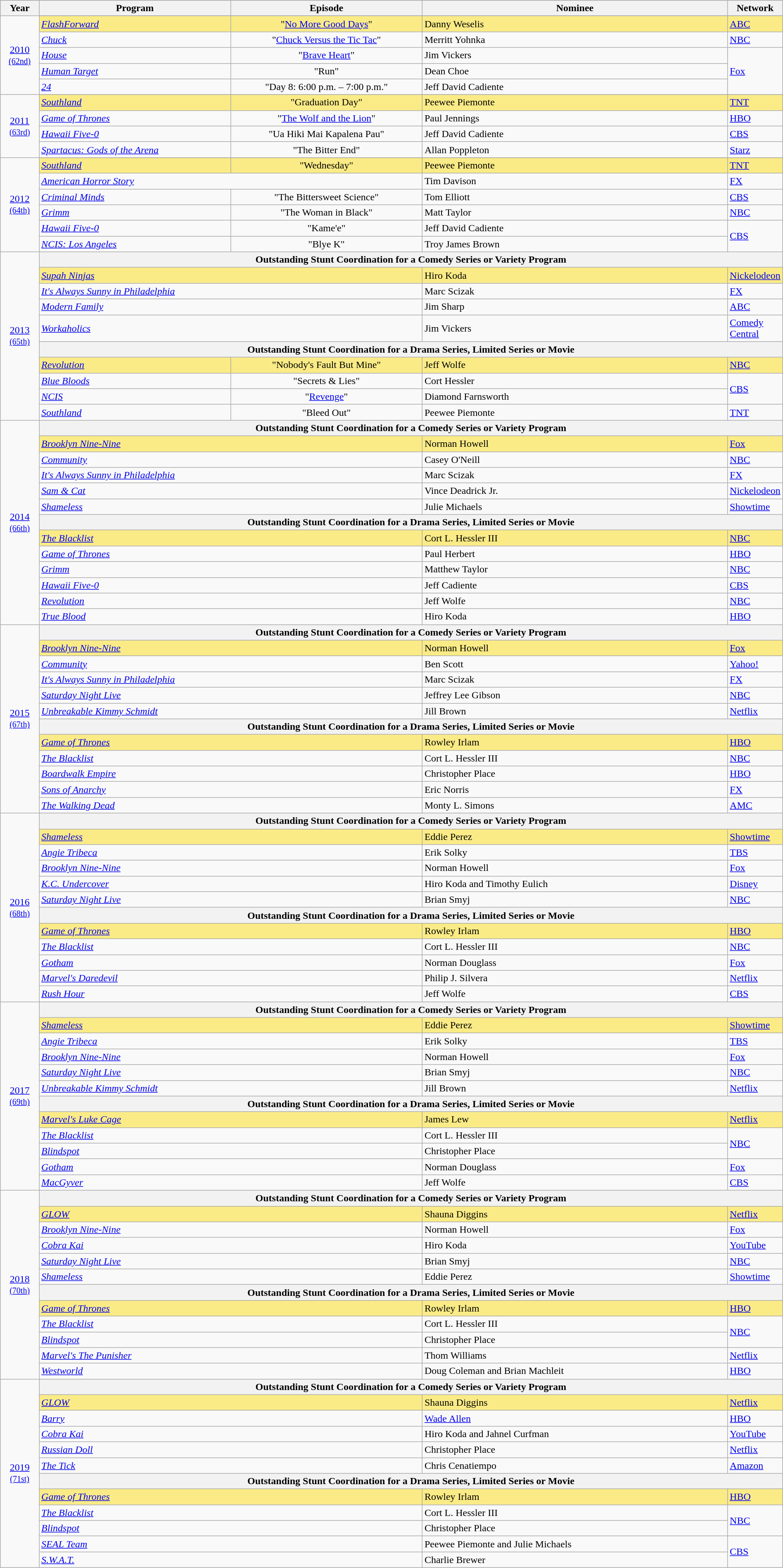<table class="wikitable" style="width:100%">
<tr bgcolor="#bebebe">
<th width="5%">Year</th>
<th width="25%">Program</th>
<th width="25%">Episode</th>
<th width="40%">Nominee</th>
<th width="5%">Network</th>
</tr>
<tr>
<td rowspan=6 style="text-align:center"><a href='#'>2010</a><br><small><a href='#'>(62nd)</a></small></td>
</tr>
<tr style="background:#FAEB86">
<td><em><a href='#'>FlashForward</a></em></td>
<td align=center>"<a href='#'>No More Good Days</a>"</td>
<td>Danny Weselis</td>
<td><a href='#'>ABC</a></td>
</tr>
<tr>
<td><em><a href='#'>Chuck</a></em></td>
<td align=center>"<a href='#'>Chuck Versus the Tic Tac</a>"</td>
<td>Merritt Yohnka</td>
<td><a href='#'>NBC</a></td>
</tr>
<tr>
<td><em><a href='#'>House</a></em></td>
<td align=center>"<a href='#'>Brave Heart</a>"</td>
<td>Jim Vickers</td>
<td rowspan=3><a href='#'>Fox</a></td>
</tr>
<tr>
<td><em><a href='#'>Human Target</a></em></td>
<td align=center>"Run"</td>
<td>Dean Choe</td>
</tr>
<tr>
<td><em><a href='#'>24</a></em></td>
<td align=center>"Day 8: 6:00 p.m. – 7:00 p.m."</td>
<td>Jeff David Cadiente</td>
</tr>
<tr>
<td rowspan=5 style="text-align:center"><a href='#'>2011</a><br><small><a href='#'>(63rd)</a></small></td>
</tr>
<tr style="background:#FAEB86">
<td><em><a href='#'>Southland</a></em></td>
<td align=center>"Graduation Day"</td>
<td>Peewee Piemonte</td>
<td><a href='#'>TNT</a></td>
</tr>
<tr>
<td><em><a href='#'>Game of Thrones</a></em></td>
<td align=center>"<a href='#'>The Wolf and the Lion</a>"</td>
<td>Paul Jennings</td>
<td><a href='#'>HBO</a></td>
</tr>
<tr>
<td><em><a href='#'>Hawaii Five-0</a></em></td>
<td align=center>"Ua Hiki Mai Kapalena Pau"</td>
<td>Jeff David Cadiente</td>
<td><a href='#'>CBS</a></td>
</tr>
<tr>
<td><em><a href='#'>Spartacus: Gods of the Arena</a></em></td>
<td align=center>"The Bitter End"</td>
<td>Allan Poppleton</td>
<td><a href='#'>Starz</a></td>
</tr>
<tr>
<td rowspan=7 style="text-align:center"><a href='#'>2012</a><br><small><a href='#'>(64th)</a></small></td>
</tr>
<tr style="background:#FAEB86">
<td><em><a href='#'>Southland</a></em></td>
<td align=center>"Wednesday"</td>
<td>Peewee Piemonte</td>
<td><a href='#'>TNT</a></td>
</tr>
<tr>
<td colspan=2><em><a href='#'>American Horror Story</a></em></td>
<td>Tim Davison</td>
<td><a href='#'>FX</a></td>
</tr>
<tr>
<td><em><a href='#'>Criminal Minds</a></em></td>
<td align=center>"The Bittersweet Science"</td>
<td>Tom Elliott</td>
<td><a href='#'>CBS</a></td>
</tr>
<tr>
<td><em><a href='#'>Grimm</a></em></td>
<td align=center>"The Woman in Black"</td>
<td>Matt Taylor</td>
<td><a href='#'>NBC</a></td>
</tr>
<tr>
<td><em><a href='#'>Hawaii Five-0</a></em></td>
<td align=center>"Kame'e"</td>
<td>Jeff David Cadiente</td>
<td rowspan=2><a href='#'>CBS</a></td>
</tr>
<tr>
<td><em><a href='#'>NCIS: Los Angeles</a></em></td>
<td align=center>"Blye K"</td>
<td>Troy James Brown</td>
</tr>
<tr>
<td rowspan=10 style="text-align:center"><a href='#'>2013</a><br><small><a href='#'>(65th)</a></small></td>
<th colspan="6">Outstanding Stunt Coordination for a Comedy Series or Variety Program</th>
</tr>
<tr style="background:#FAEB86">
<td colspan=2><em><a href='#'>Supah Ninjas</a></em></td>
<td>Hiro Koda</td>
<td><a href='#'>Nickelodeon</a></td>
</tr>
<tr>
<td colspan=2><em><a href='#'>It's Always Sunny in Philadelphia</a></em></td>
<td>Marc Scizak</td>
<td><a href='#'>FX</a></td>
</tr>
<tr>
<td colspan=2><em><a href='#'>Modern Family</a></em></td>
<td>Jim Sharp</td>
<td><a href='#'>ABC</a></td>
</tr>
<tr>
<td colspan=2><em><a href='#'>Workaholics</a></em></td>
<td>Jim Vickers</td>
<td><a href='#'>Comedy Central</a></td>
</tr>
<tr>
<th colspan="6">Outstanding Stunt Coordination for a Drama Series, Limited Series or Movie</th>
</tr>
<tr style="background:#FAEB86">
<td><em><a href='#'>Revolution</a></em></td>
<td align=center>"Nobody's Fault But Mine"</td>
<td>Jeff Wolfe</td>
<td><a href='#'>NBC</a></td>
</tr>
<tr>
<td><em><a href='#'>Blue Bloods</a></em></td>
<td align=center>"Secrets & Lies"</td>
<td>Cort Hessler</td>
<td rowspan=2><a href='#'>CBS</a></td>
</tr>
<tr>
<td><em><a href='#'>NCIS</a></em></td>
<td align=center>"<a href='#'>Revenge</a>"</td>
<td>Diamond Farnsworth</td>
</tr>
<tr>
<td><em><a href='#'>Southland</a></em></td>
<td align=center>"Bleed Out"</td>
<td>Peewee Piemonte</td>
<td><a href='#'>TNT</a></td>
</tr>
<tr>
<td rowspan=13 style="text-align:center"><a href='#'>2014</a><br><small><a href='#'>(66th)</a></small></td>
<th colspan="6">Outstanding Stunt Coordination for a Comedy Series or Variety Program</th>
</tr>
<tr style="background:#FAEB86">
<td colspan=2><em><a href='#'>Brooklyn Nine-Nine</a></em></td>
<td>Norman Howell</td>
<td><a href='#'>Fox</a></td>
</tr>
<tr>
<td colspan=2><em><a href='#'>Community</a></em></td>
<td>Casey O'Neill</td>
<td><a href='#'>NBC</a></td>
</tr>
<tr>
<td colspan=2><em><a href='#'>It's Always Sunny in Philadelphia</a></em></td>
<td>Marc Scizak</td>
<td><a href='#'>FX</a></td>
</tr>
<tr>
<td colspan=2><em><a href='#'>Sam & Cat</a></em></td>
<td>Vince Deadrick Jr.</td>
<td><a href='#'>Nickelodeon</a></td>
</tr>
<tr>
<td colspan=2><em><a href='#'>Shameless</a></em></td>
<td>Julie Michaels</td>
<td><a href='#'>Showtime</a></td>
</tr>
<tr>
<th colspan="6">Outstanding Stunt Coordination for a Drama Series, Limited Series or Movie</th>
</tr>
<tr style="background:#FAEB86">
<td colspan=2><em><a href='#'>The Blacklist</a></em></td>
<td>Cort L. Hessler III</td>
<td><a href='#'>NBC</a></td>
</tr>
<tr>
<td colspan=2><em><a href='#'>Game of Thrones</a></em></td>
<td>Paul Herbert</td>
<td><a href='#'>HBO</a></td>
</tr>
<tr>
<td colspan=2><em><a href='#'>Grimm</a></em></td>
<td>Matthew Taylor</td>
<td><a href='#'>NBC</a></td>
</tr>
<tr>
<td colspan=2><em><a href='#'>Hawaii Five-0</a></em></td>
<td>Jeff Cadiente</td>
<td><a href='#'>CBS</a></td>
</tr>
<tr>
<td colspan=2><em><a href='#'>Revolution</a></em></td>
<td>Jeff Wolfe</td>
<td><a href='#'>NBC</a></td>
</tr>
<tr>
<td colspan=2><em><a href='#'>True Blood</a></em></td>
<td>Hiro Koda</td>
<td><a href='#'>HBO</a></td>
</tr>
<tr>
<td rowspan=12 style="text-align:center"><a href='#'>2015</a><br><small><a href='#'>(67th)</a></small></td>
<th colspan="6">Outstanding Stunt Coordination for a Comedy Series or Variety Program</th>
</tr>
<tr style="background:#FAEB86">
<td colspan=2><em><a href='#'>Brooklyn Nine-Nine</a></em></td>
<td>Norman Howell</td>
<td><a href='#'>Fox</a></td>
</tr>
<tr>
<td colspan=2><em><a href='#'>Community</a></em></td>
<td>Ben Scott</td>
<td><a href='#'>Yahoo!</a></td>
</tr>
<tr>
<td colspan=2><em><a href='#'>It's Always Sunny in Philadelphia</a></em></td>
<td>Marc Scizak</td>
<td><a href='#'>FX</a></td>
</tr>
<tr>
<td colspan=2><em><a href='#'>Saturday Night Live</a></em></td>
<td>Jeffrey Lee Gibson</td>
<td><a href='#'>NBC</a></td>
</tr>
<tr>
<td colspan=2><em><a href='#'>Unbreakable Kimmy Schmidt</a></em></td>
<td>Jill Brown</td>
<td><a href='#'>Netflix</a></td>
</tr>
<tr>
<th colspan="6">Outstanding Stunt Coordination for a Drama Series, Limited Series or Movie</th>
</tr>
<tr style="background:#FAEB86">
<td colspan=2><em><a href='#'>Game of Thrones</a></em></td>
<td>Rowley Irlam</td>
<td><a href='#'>HBO</a></td>
</tr>
<tr>
<td colspan=2><em><a href='#'>The Blacklist</a></em></td>
<td>Cort L. Hessler III</td>
<td><a href='#'>NBC</a></td>
</tr>
<tr>
<td colspan=2><em><a href='#'>Boardwalk Empire</a></em></td>
<td>Christopher Place</td>
<td><a href='#'>HBO</a></td>
</tr>
<tr>
<td colspan=2><em><a href='#'>Sons of Anarchy</a></em></td>
<td>Eric Norris</td>
<td><a href='#'>FX</a></td>
</tr>
<tr>
<td colspan=2><em><a href='#'>The Walking Dead</a></em></td>
<td>Monty L. Simons</td>
<td><a href='#'>AMC</a></td>
</tr>
<tr>
<td rowspan=12 style="text-align:center"><a href='#'>2016</a><br><small><a href='#'>(68th)</a></small></td>
<th colspan="6">Outstanding Stunt Coordination for a Comedy Series or Variety Program</th>
</tr>
<tr style="background:#FAEB86">
<td colspan=2><em><a href='#'>Shameless</a></em></td>
<td>Eddie Perez</td>
<td><a href='#'>Showtime</a></td>
</tr>
<tr>
<td colspan=2><em><a href='#'>Angie Tribeca</a></em></td>
<td>Erik Solky</td>
<td><a href='#'>TBS</a></td>
</tr>
<tr>
<td colspan=2><em><a href='#'>Brooklyn Nine-Nine</a></em></td>
<td>Norman Howell</td>
<td><a href='#'>Fox</a></td>
</tr>
<tr>
<td colspan=2><em><a href='#'>K.C. Undercover</a></em></td>
<td>Hiro Koda and Timothy Eulich</td>
<td><a href='#'>Disney</a></td>
</tr>
<tr>
<td colspan=2><em><a href='#'>Saturday Night Live</a></em></td>
<td>Brian Smyj</td>
<td><a href='#'>NBC</a></td>
</tr>
<tr>
<th colspan="6">Outstanding Stunt Coordination for a Drama Series, Limited Series or Movie</th>
</tr>
<tr style="background:#FAEB86">
<td colspan=2><em><a href='#'>Game of Thrones</a></em></td>
<td>Rowley Irlam</td>
<td><a href='#'>HBO</a></td>
</tr>
<tr>
<td colspan=2><em><a href='#'>The Blacklist</a></em></td>
<td>Cort L. Hessler III</td>
<td><a href='#'>NBC</a></td>
</tr>
<tr>
<td colspan=2><em><a href='#'>Gotham</a></em></td>
<td>Norman Douglass</td>
<td><a href='#'>Fox</a></td>
</tr>
<tr>
<td colspan=2><em><a href='#'>Marvel's Daredevil</a></em></td>
<td>Philip J. Silvera</td>
<td><a href='#'>Netflix</a></td>
</tr>
<tr>
<td colspan=2><em><a href='#'>Rush Hour</a></em></td>
<td>Jeff Wolfe</td>
<td><a href='#'>CBS</a></td>
</tr>
<tr>
<td rowspan=12 style="text-align:center"><a href='#'>2017</a><br><small><a href='#'>(69th)</a></small></td>
<th colspan="6">Outstanding Stunt Coordination for a Comedy Series or Variety Program</th>
</tr>
<tr style="background:#FAEB86">
<td colspan=2><em><a href='#'>Shameless</a></em></td>
<td>Eddie Perez</td>
<td><a href='#'>Showtime</a></td>
</tr>
<tr>
<td colspan=2><em><a href='#'>Angie Tribeca</a></em></td>
<td>Erik Solky</td>
<td><a href='#'>TBS</a></td>
</tr>
<tr>
<td colspan=2><em><a href='#'>Brooklyn Nine-Nine</a></em></td>
<td>Norman Howell</td>
<td><a href='#'>Fox</a></td>
</tr>
<tr>
<td colspan=2><em><a href='#'>Saturday Night Live</a></em></td>
<td>Brian Smyj</td>
<td><a href='#'>NBC</a></td>
</tr>
<tr>
<td colspan=2><em><a href='#'>Unbreakable Kimmy Schmidt</a></em></td>
<td>Jill Brown</td>
<td><a href='#'>Netflix</a></td>
</tr>
<tr>
<th colspan="6">Outstanding Stunt Coordination for a Drama Series, Limited Series or Movie</th>
</tr>
<tr style="background:#FAEB86">
<td colspan=2><em><a href='#'>Marvel's Luke Cage</a></em></td>
<td>James Lew</td>
<td><a href='#'>Netflix</a></td>
</tr>
<tr>
<td colspan=2><em><a href='#'>The Blacklist</a></em></td>
<td>Cort L. Hessler III</td>
<td rowspan=2><a href='#'>NBC</a></td>
</tr>
<tr>
<td colspan=2><em><a href='#'>Blindspot</a></em></td>
<td>Christopher Place</td>
</tr>
<tr>
<td colspan=2><em><a href='#'>Gotham</a></em></td>
<td>Norman Douglass</td>
<td><a href='#'>Fox</a></td>
</tr>
<tr>
<td colspan=2><em><a href='#'>MacGyver</a></em></td>
<td>Jeff Wolfe</td>
<td><a href='#'>CBS</a></td>
</tr>
<tr>
<td rowspan=12 style="text-align:center"><a href='#'>2018</a><br><small><a href='#'>(70th)</a></small></td>
<th colspan="6">Outstanding Stunt Coordination for a Comedy Series or Variety Program</th>
</tr>
<tr style="background:#FAEB86">
<td colspan=2><em><a href='#'>GLOW</a></em></td>
<td>Shauna Diggins</td>
<td><a href='#'>Netflix</a></td>
</tr>
<tr>
<td colspan=2><em><a href='#'>Brooklyn Nine-Nine</a></em></td>
<td>Norman Howell</td>
<td><a href='#'>Fox</a></td>
</tr>
<tr>
<td colspan=2><em><a href='#'>Cobra Kai</a></em></td>
<td>Hiro Koda</td>
<td><a href='#'>YouTube</a></td>
</tr>
<tr>
<td colspan=2><em><a href='#'>Saturday Night Live</a></em></td>
<td>Brian Smyj</td>
<td><a href='#'>NBC</a></td>
</tr>
<tr>
<td colspan=2><em><a href='#'>Shameless</a></em></td>
<td>Eddie Perez</td>
<td><a href='#'>Showtime</a></td>
</tr>
<tr>
<th colspan="6">Outstanding Stunt Coordination for a Drama Series, Limited Series or Movie</th>
</tr>
<tr style="background:#FAEB86">
<td colspan=2><em><a href='#'>Game of Thrones</a></em></td>
<td>Rowley Irlam</td>
<td><a href='#'>HBO</a></td>
</tr>
<tr>
<td colspan=2><em><a href='#'>The Blacklist</a></em></td>
<td>Cort L. Hessler III</td>
<td rowspan=2><a href='#'>NBC</a></td>
</tr>
<tr>
<td colspan=2><em><a href='#'>Blindspot</a></em></td>
<td>Christopher Place</td>
</tr>
<tr>
<td colspan=2><em><a href='#'>Marvel's The Punisher</a></em></td>
<td>Thom Williams</td>
<td><a href='#'>Netflix</a></td>
</tr>
<tr>
<td colspan=2><em><a href='#'>Westworld</a></em></td>
<td>Doug Coleman and Brian Machleit</td>
<td><a href='#'>HBO</a></td>
</tr>
<tr>
<td rowspan=12 style="text-align:center"><a href='#'>2019</a><br><small><a href='#'>(71st)</a></small></td>
<th colspan="6">Outstanding Stunt Coordination for a Comedy Series or Variety Program</th>
</tr>
<tr style="background:#FAEB86">
<td colspan=2><em><a href='#'>GLOW</a></em></td>
<td>Shauna Diggins</td>
<td><a href='#'>Netflix</a></td>
</tr>
<tr>
<td colspan=2><em><a href='#'>Barry</a></em></td>
<td><a href='#'>Wade Allen</a></td>
<td><a href='#'>HBO</a></td>
</tr>
<tr>
<td colspan=2><em><a href='#'>Cobra Kai</a></em></td>
<td>Hiro Koda and Jahnel Curfman</td>
<td><a href='#'>YouTube</a></td>
</tr>
<tr>
<td colspan=2><em><a href='#'>Russian Doll</a></em></td>
<td>Christopher Place</td>
<td><a href='#'>Netflix</a></td>
</tr>
<tr>
<td colspan=2><em><a href='#'>The Tick</a></em></td>
<td>Chris Cenatiempo</td>
<td><a href='#'>Amazon</a></td>
</tr>
<tr>
<th colspan="6">Outstanding Stunt Coordination for a Drama Series, Limited Series or Movie</th>
</tr>
<tr style="background:#FAEB86">
<td colspan=2><em><a href='#'>Game of Thrones</a></em></td>
<td>Rowley Irlam</td>
<td><a href='#'>HBO</a></td>
</tr>
<tr>
<td colspan=2><em><a href='#'>The Blacklist</a></em></td>
<td>Cort L. Hessler III</td>
<td rowspan=2><a href='#'>NBC</a></td>
</tr>
<tr>
<td colspan=2><em><a href='#'>Blindspot</a></em></td>
<td>Christopher Place</td>
</tr>
<tr>
<td colspan=2><em><a href='#'>SEAL Team</a></em></td>
<td>Peewee Piemonte and Julie Michaels</td>
<td rowspan=2><a href='#'>CBS</a></td>
</tr>
<tr>
<td colspan=2><em><a href='#'>S.W.A.T.</a></em></td>
<td>Charlie Brewer</td>
</tr>
</table>
